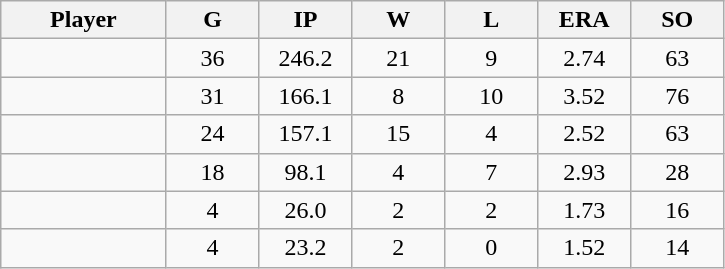<table class="wikitable sortable">
<tr>
<th bgcolor="#DDDDFF" width="16%">Player</th>
<th bgcolor="#DDDDFF" width="9%">G</th>
<th bgcolor="#DDDDFF" width="9%">IP</th>
<th bgcolor="#DDDDFF" width="9%">W</th>
<th bgcolor="#DDDDFF" width="9%">L</th>
<th bgcolor="#DDDDFF" width="9%">ERA</th>
<th bgcolor="#DDDDFF" width="9%">SO</th>
</tr>
<tr align="center">
<td></td>
<td>36</td>
<td>246.2</td>
<td>21</td>
<td>9</td>
<td>2.74</td>
<td>63</td>
</tr>
<tr align="center">
<td></td>
<td>31</td>
<td>166.1</td>
<td>8</td>
<td>10</td>
<td>3.52</td>
<td>76</td>
</tr>
<tr align="center">
<td></td>
<td>24</td>
<td>157.1</td>
<td>15</td>
<td>4</td>
<td>2.52</td>
<td>63</td>
</tr>
<tr align="center">
<td></td>
<td>18</td>
<td>98.1</td>
<td>4</td>
<td>7</td>
<td>2.93</td>
<td>28</td>
</tr>
<tr align="center">
<td></td>
<td>4</td>
<td>26.0</td>
<td>2</td>
<td>2</td>
<td>1.73</td>
<td>16</td>
</tr>
<tr align="center">
<td></td>
<td>4</td>
<td>23.2</td>
<td>2</td>
<td>0</td>
<td>1.52</td>
<td>14</td>
</tr>
</table>
